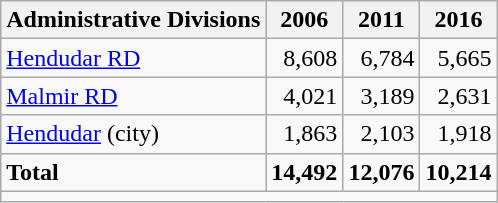<table class="wikitable">
<tr>
<th>Administrative Divisions</th>
<th>2006</th>
<th>2011</th>
<th>2016</th>
</tr>
<tr>
<td><a href='#'>Hendudar RD</a></td>
<td style="text-align: right;">8,608</td>
<td style="text-align: right;">6,784</td>
<td style="text-align: right;">5,665</td>
</tr>
<tr>
<td><a href='#'>Malmir RD</a></td>
<td style="text-align: right;">4,021</td>
<td style="text-align: right;">3,189</td>
<td style="text-align: right;">2,631</td>
</tr>
<tr>
<td><a href='#'>Hendudar</a> (city)</td>
<td style="text-align: right;">1,863</td>
<td style="text-align: right;">2,103</td>
<td style="text-align: right;">1,918</td>
</tr>
<tr>
<td><strong>Total</strong></td>
<td style="text-align: right;"><strong>14,492</strong></td>
<td style="text-align: right;"><strong>12,076</strong></td>
<td style="text-align: right;"><strong>10,214</strong></td>
</tr>
<tr>
<td colspan=4></td>
</tr>
</table>
